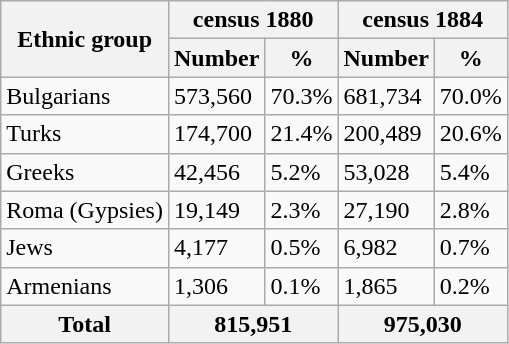<table class="wikitable">
<tr>
<th rowspan="2">Ethnic group</th>
<th colspan="2">census 1880</th>
<th colspan="2">census 1884</th>
</tr>
<tr>
<th>Number</th>
<th>%</th>
<th>Number</th>
<th>%</th>
</tr>
<tr>
<td>Bulgarians</td>
<td>573,560</td>
<td>70.3%</td>
<td>681,734</td>
<td>70.0%</td>
</tr>
<tr>
<td>Turks</td>
<td>174,700</td>
<td>21.4%</td>
<td>200,489</td>
<td>20.6%</td>
</tr>
<tr>
<td>Greeks</td>
<td>42,456</td>
<td>5.2%</td>
<td>53,028</td>
<td>5.4%</td>
</tr>
<tr>
<td>Roma (Gypsies)</td>
<td>19,149</td>
<td>2.3%</td>
<td>27,190</td>
<td>2.8%</td>
</tr>
<tr>
<td>Jews</td>
<td>4,177</td>
<td>0.5%</td>
<td>6,982</td>
<td>0.7%</td>
</tr>
<tr>
<td>Armenians</td>
<td>1,306</td>
<td>0.1%</td>
<td>1,865</td>
<td>0.2%</td>
</tr>
<tr>
<th>Total</th>
<th colspan="2">815,951</th>
<th colspan="2">975,030</th>
</tr>
</table>
